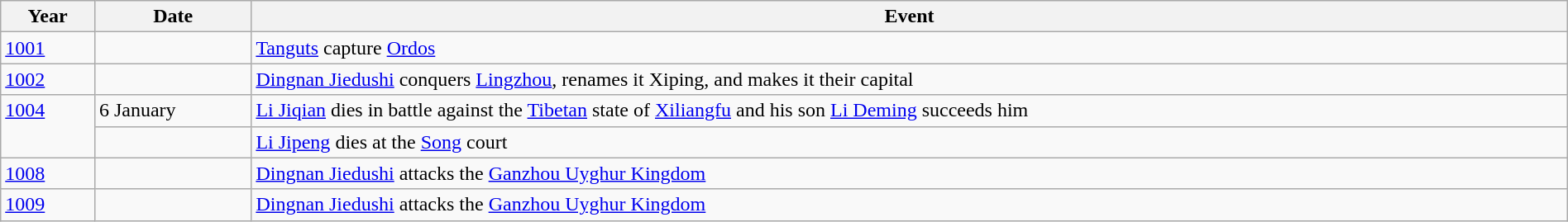<table class="wikitable" width="100%">
<tr>
<th style="width:6%">Year</th>
<th style="width:10%">Date</th>
<th>Event</th>
</tr>
<tr>
<td><a href='#'>1001</a></td>
<td></td>
<td><a href='#'>Tanguts</a> capture <a href='#'>Ordos</a></td>
</tr>
<tr>
<td><a href='#'>1002</a></td>
<td></td>
<td><a href='#'>Dingnan Jiedushi</a> conquers <a href='#'>Lingzhou</a>, renames it Xiping, and makes it their capital</td>
</tr>
<tr>
<td rowspan="2" valign="top"><a href='#'>1004</a></td>
<td>6 January</td>
<td><a href='#'>Li Jiqian</a> dies in battle against the <a href='#'>Tibetan</a> state of <a href='#'>Xiliangfu</a> and his son <a href='#'>Li Deming</a> succeeds him</td>
</tr>
<tr>
<td></td>
<td><a href='#'>Li Jipeng</a> dies at the <a href='#'>Song</a> court</td>
</tr>
<tr>
<td><a href='#'>1008</a></td>
<td></td>
<td><a href='#'>Dingnan Jiedushi</a> attacks the <a href='#'>Ganzhou Uyghur Kingdom</a></td>
</tr>
<tr>
<td><a href='#'>1009</a></td>
<td></td>
<td><a href='#'>Dingnan Jiedushi</a> attacks the <a href='#'>Ganzhou Uyghur Kingdom</a></td>
</tr>
</table>
